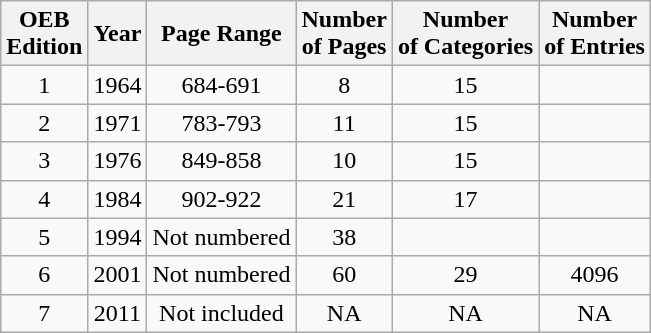<table class="wikitable">
<tr>
<th>OEB<br>Edition</th>
<th>Year</th>
<th>Page Range</th>
<th>Number<br>of Pages</th>
<th>Number<br>of Categories</th>
<th>Number<br>of Entries</th>
</tr>
<tr style="text-align:center">
<td>1</td>
<td>1964</td>
<td>684-691</td>
<td>8</td>
<td>15</td>
<td></td>
</tr>
<tr style="text-align:center">
<td>2</td>
<td>1971</td>
<td>783-793</td>
<td>11</td>
<td>15</td>
<td></td>
</tr>
<tr style="text-align:center">
<td>3</td>
<td>1976</td>
<td>849-858</td>
<td>10</td>
<td>15</td>
<td></td>
</tr>
<tr style="text-align:center">
<td>4</td>
<td>1984</td>
<td>902-922</td>
<td>21</td>
<td>17</td>
<td></td>
</tr>
<tr style="text-align:center">
<td>5</td>
<td>1994</td>
<td>Not numbered</td>
<td>38</td>
<td></td>
<td></td>
</tr>
<tr style="text-align:center">
<td>6</td>
<td>2001</td>
<td>Not numbered</td>
<td>60</td>
<td>29</td>
<td>4096</td>
</tr>
<tr style="text-align:center">
<td>7</td>
<td>2011</td>
<td>Not included</td>
<td>NA</td>
<td>NA</td>
<td>NA</td>
</tr>
</table>
